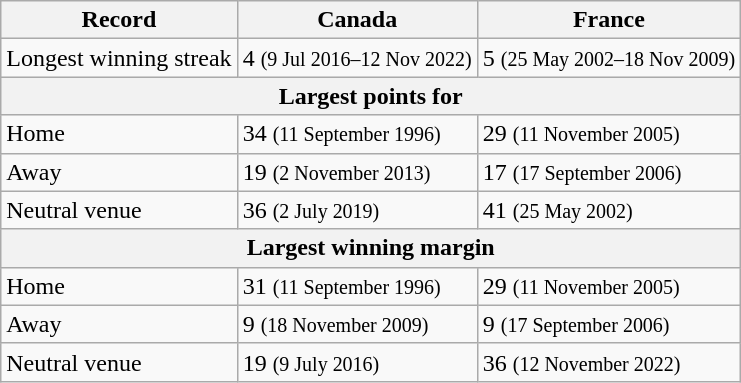<table class="wikitable">
<tr>
<th>Record</th>
<th>Canada</th>
<th>France</th>
</tr>
<tr>
<td>Longest winning streak</td>
<td>4 <small>(9 Jul 2016–12 Nov 2022)</small></td>
<td>5 <small>(25 May 2002–18 Nov 2009)</small></td>
</tr>
<tr>
<th colspan=3 align=center>Largest points for</th>
</tr>
<tr>
<td>Home</td>
<td>34 <small>(11 September 1996)</small></td>
<td>29 <small>(11 November 2005)</small></td>
</tr>
<tr>
<td>Away</td>
<td>19 <small>(2 November 2013)</small></td>
<td>17 <small>(17 September 2006)</small></td>
</tr>
<tr>
<td>Neutral venue</td>
<td>36 <small>(2 July 2019)</small></td>
<td>41 <small>(25 May 2002)</small></td>
</tr>
<tr>
<th colspan=3 align=center>Largest winning margin</th>
</tr>
<tr>
<td>Home</td>
<td>31 <small>(11 September 1996)</small></td>
<td>29 <small>(11 November 2005)</small></td>
</tr>
<tr>
<td>Away</td>
<td>9 <small>(18 November 2009)</small></td>
<td>9 <small>(17 September 2006)</small></td>
</tr>
<tr>
<td>Neutral venue</td>
<td>19 <small>(9 July 2016)</small></td>
<td>36 <small>(12 November 2022)</small></td>
</tr>
</table>
